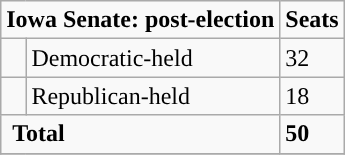<table class="wikitable">
<tr>
<td colspan="2" rowspan="1" align="center" valign="top"><strong>Iowa Senate: post-election</strong></td>
<td style="vertical-align:top;"><strong>Seats</strong><br></td>
</tr>
<tr>
<td style="background-color:"> </td>
<td>Democratic-held</td>
<td>32</td>
</tr>
<tr>
<td style="background-color:"> </td>
<td>Republican-held</td>
<td>18</td>
</tr>
<tr>
<td colspan="2" rowspan="1"> <strong>Total</strong><br></td>
<td><strong>50</strong></td>
</tr>
<tr>
</tr>
</table>
